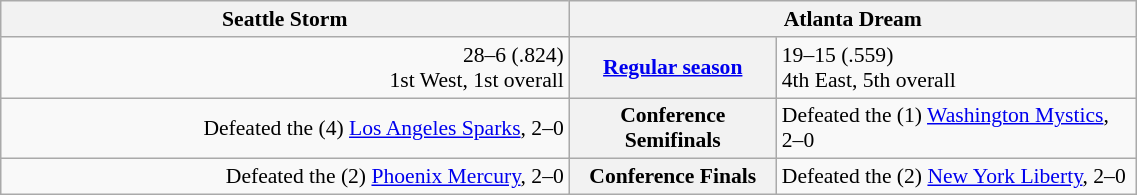<table class="wikitable" style="width: 60%; font-size:90%;">
<tr valign=top>
<th colspan=2 width=45%>Seattle Storm</th>
<th colspan=2 width=45%>Atlanta Dream</th>
</tr>
<tr>
<td align=right>28–6 (.824)<br> 1st West, 1st overall</td>
<th colspan=2><a href='#'>Regular season</a></th>
<td align=left>19–15 (.559)<br> 4th East, 5th overall</td>
</tr>
<tr>
<td align=right>Defeated the (4) <a href='#'>Los Angeles Sparks</a>, 2–0</td>
<th colspan=2>Conference Semifinals</th>
<td align=left>Defeated the (1) <a href='#'>Washington Mystics</a>, 2–0</td>
</tr>
<tr>
<td align=right>Defeated the (2) <a href='#'>Phoenix Mercury</a>, 2–0</td>
<th colspan=2>Conference Finals</th>
<td align=left>Defeated the (2) <a href='#'>New York Liberty</a>, 2–0</td>
</tr>
</table>
